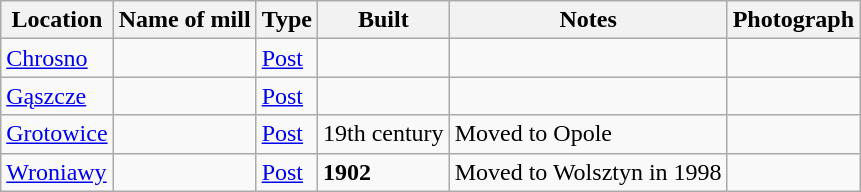<table class="wikitable">
<tr>
<th>Location</th>
<th>Name of mill</th>
<th>Type</th>
<th>Built</th>
<th>Notes</th>
<th>Photograph</th>
</tr>
<tr>
<td><a href='#'>Chrosno</a></td>
<td></td>
<td><a href='#'>Post</a></td>
<td></td>
<td></td>
<td></td>
</tr>
<tr>
<td><a href='#'>Gąszcze</a></td>
<td></td>
<td><a href='#'>Post</a></td>
<td></td>
<td></td>
<td></td>
</tr>
<tr>
<td><a href='#'>Grotowice</a></td>
<td></td>
<td><a href='#'>Post</a></td>
<td>19th century</td>
<td>Moved to Opole<br></td>
<td></td>
</tr>
<tr>
<td><a href='#'>Wroniawy</a></td>
<td></td>
<td><a href='#'>Post</a></td>
<td><strong>1902</strong></td>
<td>Moved to Wolsztyn in 1998</td>
<td></td>
</tr>
</table>
